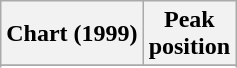<table class="wikitable sortable">
<tr>
<th align="left">Chart (1999)</th>
<th align="center">Peak<br>position</th>
</tr>
<tr>
</tr>
<tr>
</tr>
<tr>
</tr>
</table>
